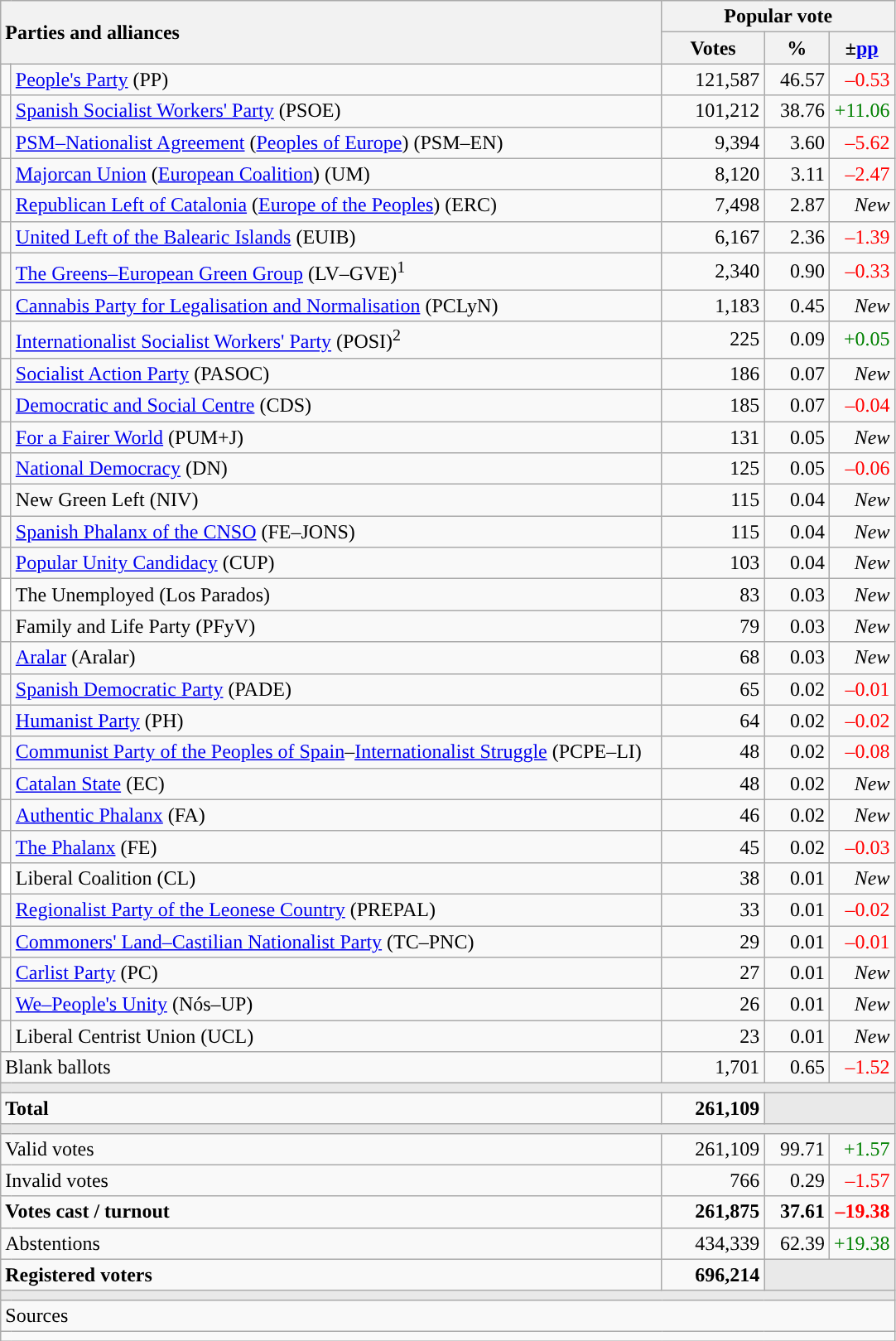<table class="wikitable" style="text-align:right">
<tr>
<th style="text-align:left;" rowspan="2" colspan="2" width="525">Parties and alliances</th>
<th colspan="3">Popular vote</th>
</tr>
<tr>
<th width="75">Votes</th>
<th width="45">%</th>
<th width="45">±<a href='#'>pp</a></th>
</tr>
<tr>
<td width="1" style="color:inherit;background:"></td>
<td align="left"><a href='#'>People's Party</a> (PP)</td>
<td>121,587</td>
<td>46.57</td>
<td style="color:red;">–0.53</td>
</tr>
<tr>
<td style="color:inherit;background:"></td>
<td align="left"><a href='#'>Spanish Socialist Workers' Party</a> (PSOE)</td>
<td>101,212</td>
<td>38.76</td>
<td style="color:green;">+11.06</td>
</tr>
<tr>
<td style="color:inherit;background:"></td>
<td align="left"><a href='#'>PSM–Nationalist Agreement</a> (<a href='#'>Peoples of Europe</a>) (PSM–EN)</td>
<td>9,394</td>
<td>3.60</td>
<td style="color:red;">–5.62</td>
</tr>
<tr>
<td style="color:inherit;background:"></td>
<td align="left"><a href='#'>Majorcan Union</a> (<a href='#'>European Coalition</a>) (UM)</td>
<td>8,120</td>
<td>3.11</td>
<td style="color:red;">–2.47</td>
</tr>
<tr>
<td style="color:inherit;background:"></td>
<td align="left"><a href='#'>Republican Left of Catalonia</a> (<a href='#'>Europe of the Peoples</a>) (ERC)</td>
<td>7,498</td>
<td>2.87</td>
<td><em>New</em></td>
</tr>
<tr>
<td style="color:inherit;background:"></td>
<td align="left"><a href='#'>United Left of the Balearic Islands</a> (EUIB)</td>
<td>6,167</td>
<td>2.36</td>
<td style="color:red;">–1.39</td>
</tr>
<tr>
<td style="color:inherit;background:"></td>
<td align="left"><a href='#'>The Greens–European Green Group</a> (LV–GVE)<sup>1</sup></td>
<td>2,340</td>
<td>0.90</td>
<td style="color:red;">–0.33</td>
</tr>
<tr>
<td style="color:inherit;background:"></td>
<td align="left"><a href='#'>Cannabis Party for Legalisation and Normalisation</a> (PCLyN)</td>
<td>1,183</td>
<td>0.45</td>
<td><em>New</em></td>
</tr>
<tr>
<td style="color:inherit;background:"></td>
<td align="left"><a href='#'>Internationalist Socialist Workers' Party</a> (POSI)<sup>2</sup></td>
<td>225</td>
<td>0.09</td>
<td style="color:green;">+0.05</td>
</tr>
<tr>
<td style="color:inherit;background:"></td>
<td align="left"><a href='#'>Socialist Action Party</a> (PASOC)</td>
<td>186</td>
<td>0.07</td>
<td><em>New</em></td>
</tr>
<tr>
<td style="color:inherit;background:"></td>
<td align="left"><a href='#'>Democratic and Social Centre</a> (CDS)</td>
<td>185</td>
<td>0.07</td>
<td style="color:red;">–0.04</td>
</tr>
<tr>
<td style="color:inherit;background:"></td>
<td align="left"><a href='#'>For a Fairer World</a> (PUM+J)</td>
<td>131</td>
<td>0.05</td>
<td><em>New</em></td>
</tr>
<tr>
<td style="color:inherit;background:"></td>
<td align="left"><a href='#'>National Democracy</a> (DN)</td>
<td>125</td>
<td>0.05</td>
<td style="color:red;">–0.06</td>
</tr>
<tr>
<td style="color:inherit;background:"></td>
<td align="left">New Green Left (NIV)</td>
<td>115</td>
<td>0.04</td>
<td><em>New</em></td>
</tr>
<tr>
<td style="color:inherit;background:"></td>
<td align="left"><a href='#'>Spanish Phalanx of the CNSO</a> (FE–JONS)</td>
<td>115</td>
<td>0.04</td>
<td><em>New</em></td>
</tr>
<tr>
<td style="color:inherit;background:"></td>
<td align="left"><a href='#'>Popular Unity Candidacy</a> (CUP)</td>
<td>103</td>
<td>0.04</td>
<td><em>New</em></td>
</tr>
<tr>
<td bgcolor="white"></td>
<td align="left">The Unemployed (Los Parados)</td>
<td>83</td>
<td>0.03</td>
<td><em>New</em></td>
</tr>
<tr>
<td style="color:inherit;background:"></td>
<td align="left">Family and Life Party (PFyV)</td>
<td>79</td>
<td>0.03</td>
<td><em>New</em></td>
</tr>
<tr>
<td style="color:inherit;background:"></td>
<td align="left"><a href='#'>Aralar</a> (Aralar)</td>
<td>68</td>
<td>0.03</td>
<td><em>New</em></td>
</tr>
<tr>
<td style="color:inherit;background:"></td>
<td align="left"><a href='#'>Spanish Democratic Party</a> (PADE)</td>
<td>65</td>
<td>0.02</td>
<td style="color:red;">–0.01</td>
</tr>
<tr>
<td style="color:inherit;background:"></td>
<td align="left"><a href='#'>Humanist Party</a> (PH)</td>
<td>64</td>
<td>0.02</td>
<td style="color:red;">–0.02</td>
</tr>
<tr>
<td style="color:inherit;background:"></td>
<td align="left"><a href='#'>Communist Party of the Peoples of Spain</a>–<a href='#'>Internationalist Struggle</a> (PCPE–LI)</td>
<td>48</td>
<td>0.02</td>
<td style="color:red;">–0.08</td>
</tr>
<tr>
<td style="color:inherit;background:"></td>
<td align="left"><a href='#'>Catalan State</a> (EC)</td>
<td>48</td>
<td>0.02</td>
<td><em>New</em></td>
</tr>
<tr>
<td style="color:inherit;background:"></td>
<td align="left"><a href='#'>Authentic Phalanx</a> (FA)</td>
<td>46</td>
<td>0.02</td>
<td><em>New</em></td>
</tr>
<tr>
<td style="color:inherit;background:"></td>
<td align="left"><a href='#'>The Phalanx</a> (FE)</td>
<td>45</td>
<td>0.02</td>
<td style="color:red;">–0.03</td>
</tr>
<tr>
<td bgcolor="white"></td>
<td align="left">Liberal Coalition (CL)</td>
<td>38</td>
<td>0.01</td>
<td><em>New</em></td>
</tr>
<tr>
<td style="color:inherit;background:"></td>
<td align="left"><a href='#'>Regionalist Party of the Leonese Country</a> (PREPAL)</td>
<td>33</td>
<td>0.01</td>
<td style="color:red;">–0.02</td>
</tr>
<tr>
<td style="color:inherit;background:"></td>
<td align="left"><a href='#'>Commoners' Land–Castilian Nationalist Party</a> (TC–PNC)</td>
<td>29</td>
<td>0.01</td>
<td style="color:red;">–0.01</td>
</tr>
<tr>
<td style="color:inherit;background:"></td>
<td align="left"><a href='#'>Carlist Party</a> (PC)</td>
<td>27</td>
<td>0.01</td>
<td><em>New</em></td>
</tr>
<tr>
<td style="color:inherit;background:"></td>
<td align="left"><a href='#'>We–People's Unity</a> (Nós–UP)</td>
<td>26</td>
<td>0.01</td>
<td><em>New</em></td>
</tr>
<tr>
<td style="color:inherit;background:"></td>
<td align="left">Liberal Centrist Union (UCL)</td>
<td>23</td>
<td>0.01</td>
<td><em>New</em></td>
</tr>
<tr>
<td align="left" colspan="2">Blank ballots</td>
<td>1,701</td>
<td>0.65</td>
<td style="color:red;">–1.52</td>
</tr>
<tr>
<td colspan="5" bgcolor="#E9E9E9"></td>
</tr>
<tr style="font-weight:bold;">
<td align="left" colspan="2">Total</td>
<td>261,109</td>
<td bgcolor="#E9E9E9" colspan="2"></td>
</tr>
<tr>
<td colspan="5" bgcolor="#E9E9E9"></td>
</tr>
<tr>
<td align="left" colspan="2">Valid votes</td>
<td>261,109</td>
<td>99.71</td>
<td style="color:green;">+1.57</td>
</tr>
<tr>
<td align="left" colspan="2">Invalid votes</td>
<td>766</td>
<td>0.29</td>
<td style="color:red;">–1.57</td>
</tr>
<tr style="font-weight:bold;">
<td align="left" colspan="2">Votes cast / turnout</td>
<td>261,875</td>
<td>37.61</td>
<td style="color:red;">–19.38</td>
</tr>
<tr>
<td align="left" colspan="2">Abstentions</td>
<td>434,339</td>
<td>62.39</td>
<td style="color:green;">+19.38</td>
</tr>
<tr style="font-weight:bold;">
<td align="left" colspan="2">Registered voters</td>
<td>696,214</td>
<td bgcolor="#E9E9E9" colspan="2"></td>
</tr>
<tr>
<td colspan="5" bgcolor="#E9E9E9"></td>
</tr>
<tr>
<td align="left" colspan="5">Sources</td>
</tr>
<tr>
<td colspan="5" style="text-align:left; max-width:680px;"></td>
</tr>
</table>
